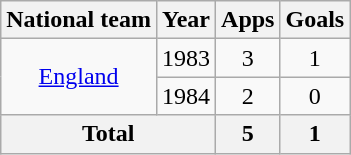<table class="wikitable" style="text-align:center">
<tr>
<th>National team</th>
<th>Year</th>
<th>Apps</th>
<th>Goals</th>
</tr>
<tr>
<td rowspan="2"><a href='#'>England</a></td>
<td>1983</td>
<td>3</td>
<td>1</td>
</tr>
<tr>
<td>1984</td>
<td>2</td>
<td>0</td>
</tr>
<tr>
<th colspan="2">Total</th>
<th>5</th>
<th>1</th>
</tr>
</table>
